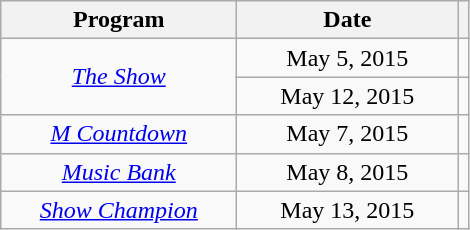<table class="wikitable" style="text-align:center">
<tr>
<th width="150">Program</th>
<th width="140">Date</th>
<th></th>
</tr>
<tr>
<td rowspan="2"><em><a href='#'>The Show</a></em></td>
<td>May 5, 2015</td>
<td></td>
</tr>
<tr>
<td>May 12, 2015</td>
<td></td>
</tr>
<tr>
<td><em><a href='#'>M Countdown</a></em></td>
<td>May 7, 2015</td>
<td></td>
</tr>
<tr>
<td><em><a href='#'>Music Bank</a></em></td>
<td>May 8, 2015</td>
<td></td>
</tr>
<tr>
<td><em><a href='#'>Show Champion</a></em></td>
<td>May 13, 2015</td>
<td></td>
</tr>
</table>
